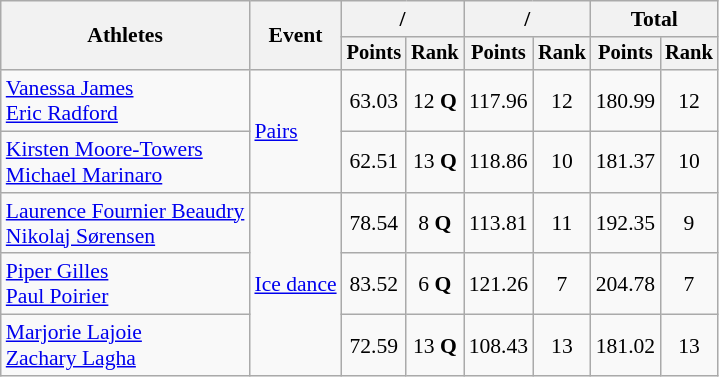<table class=wikitable style=font-size:90%;text-align:center>
<tr>
<th rowspan=2>Athletes</th>
<th rowspan=2>Event</th>
<th colspan=2> / </th>
<th colspan=2> / </th>
<th colspan=2>Total</th>
</tr>
<tr style=font-size:95%>
<th>Points</th>
<th>Rank</th>
<th>Points</th>
<th>Rank</th>
<th>Points</th>
<th>Rank</th>
</tr>
<tr>
<td align=left><a href='#'>Vanessa James</a><br><a href='#'>Eric Radford</a></td>
<td align=left rowspan=2><a href='#'>Pairs</a></td>
<td>63.03</td>
<td>12 <strong>Q</strong></td>
<td>117.96</td>
<td>12</td>
<td>180.99</td>
<td>12</td>
</tr>
<tr>
<td align=left><a href='#'>Kirsten Moore-Towers</a><br><a href='#'>Michael Marinaro</a></td>
<td>62.51</td>
<td>13 <strong>Q</strong></td>
<td>118.86</td>
<td>10</td>
<td>181.37</td>
<td>10</td>
</tr>
<tr>
<td align=left><a href='#'>Laurence Fournier Beaudry</a><br><a href='#'>Nikolaj Sørensen</a></td>
<td align=left rowspan=3><a href='#'>Ice dance</a></td>
<td>78.54</td>
<td>8 <strong>Q</strong></td>
<td>113.81</td>
<td>11</td>
<td>192.35</td>
<td>9</td>
</tr>
<tr>
<td align=left><a href='#'>Piper Gilles</a><br><a href='#'>Paul Poirier</a></td>
<td>83.52</td>
<td>6 <strong>Q</strong></td>
<td>121.26</td>
<td>7</td>
<td>204.78</td>
<td>7</td>
</tr>
<tr>
<td align=left><a href='#'>Marjorie Lajoie</a><br><a href='#'>Zachary Lagha</a></td>
<td>72.59</td>
<td>13 <strong>Q</strong></td>
<td>108.43</td>
<td>13</td>
<td>181.02</td>
<td>13</td>
</tr>
</table>
